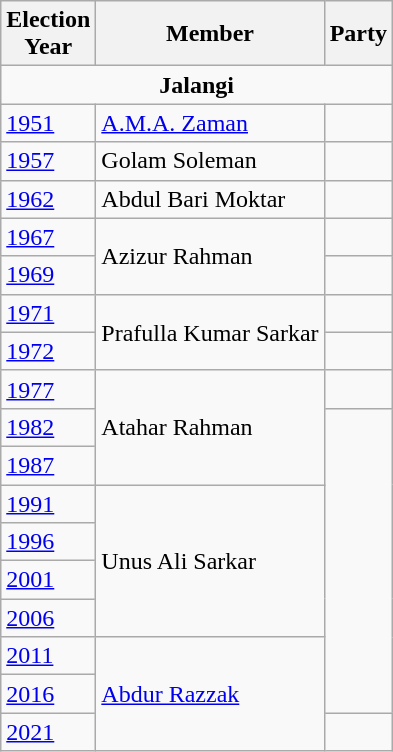<table class="wikitable sortable">
<tr>
<th>Election<br> Year</th>
<th>Member</th>
<th colspan=2>Party</th>
</tr>
<tr>
<td colspan="4" align=center><strong>Jalangi</strong></td>
</tr>
<tr>
<td><a href='#'>1951</a></td>
<td><a href='#'>A.M.A. Zaman</a></td>
<td></td>
</tr>
<tr>
<td><a href='#'>1957</a></td>
<td>Golam Soleman</td>
</tr>
<tr>
<td><a href='#'>1962</a></td>
<td>Abdul Bari Moktar</td>
<td></td>
</tr>
<tr>
<td><a href='#'>1967</a></td>
<td rowspan=2>Azizur Rahman</td>
<td></td>
</tr>
<tr>
<td><a href='#'>1969</a></td>
</tr>
<tr>
<td><a href='#'>1971</a></td>
<td rowspan=2>Prafulla Kumar Sarkar</td>
<td></td>
</tr>
<tr>
<td><a href='#'>1972</a></td>
</tr>
<tr>
<td><a href='#'>1977</a></td>
<td rowspan=3>Atahar Rahman</td>
<td></td>
</tr>
<tr>
<td><a href='#'>1982</a></td>
</tr>
<tr>
<td><a href='#'>1987</a></td>
</tr>
<tr>
<td><a href='#'>1991</a></td>
<td rowspan=4>Unus Ali Sarkar</td>
</tr>
<tr>
<td><a href='#'>1996</a></td>
</tr>
<tr>
<td><a href='#'>2001</a></td>
</tr>
<tr>
<td><a href='#'>2006</a></td>
</tr>
<tr>
<td><a href='#'>2011</a></td>
<td rowspan=3><a href='#'>Abdur Razzak</a></td>
</tr>
<tr>
<td><a href='#'>2016</a></td>
</tr>
<tr>
<td><a href='#'>2021</a></td>
<td></td>
</tr>
</table>
